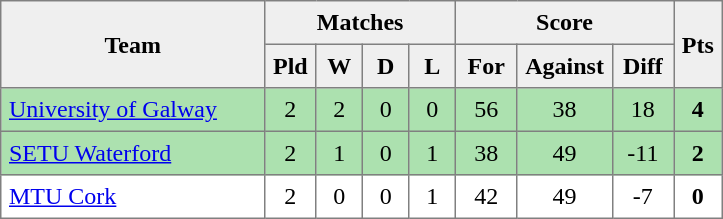<table style=border-collapse:collapse border=1 cellspacing=0 cellpadding=5>
<tr align=center bgcolor=#efefef>
<th rowspan=2 width=165>Team</th>
<th colspan=4>Matches</th>
<th colspan=3>Score</th>
<th rowspan=2width=20>Pts</th>
</tr>
<tr align=center bgcolor=#efefef>
<th width=20>Pld</th>
<th width=20>W</th>
<th width=20>D</th>
<th width=20>L</th>
<th width=30>For</th>
<th width=30>Against</th>
<th width=30>Diff</th>
</tr>
<tr align=center style="background:#ACE1AF;">
<td style="text-align:left;"><a href='#'>University of Galway</a></td>
<td>2</td>
<td>2</td>
<td>0</td>
<td>0</td>
<td>56</td>
<td>38</td>
<td>18</td>
<td><strong>4</strong></td>
</tr>
<tr align=center style="background:#ACE1AF;">
<td style="text-align:left;"><a href='#'>SETU Waterford</a></td>
<td>2</td>
<td>1</td>
<td>0</td>
<td>1</td>
<td>38</td>
<td>49</td>
<td>-11</td>
<td><strong>2</strong></td>
</tr>
<tr align=center>
<td style="text-align:left;"><a href='#'>MTU Cork</a></td>
<td>2</td>
<td>0</td>
<td>0</td>
<td>1</td>
<td>42</td>
<td>49</td>
<td>-7</td>
<td><strong>0</strong></td>
</tr>
</table>
